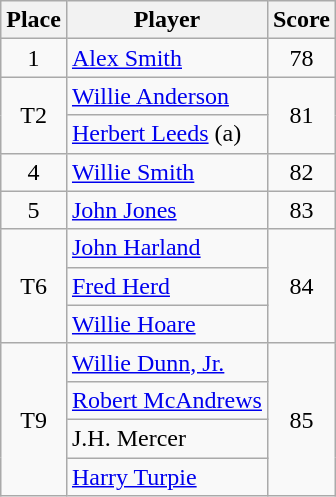<table class=wikitable>
<tr>
<th>Place</th>
<th>Player</th>
<th>Score</th>
</tr>
<tr>
<td align=center>1</td>
<td> <a href='#'>Alex Smith</a></td>
<td align=center>78</td>
</tr>
<tr>
<td rowspan=2 align=center>T2</td>
<td> <a href='#'>Willie Anderson</a></td>
<td rowspan=2 align=center>81</td>
</tr>
<tr>
<td> <a href='#'>Herbert Leeds</a> (a)</td>
</tr>
<tr>
<td align=center>4</td>
<td> <a href='#'>Willie Smith</a></td>
<td align=center>82</td>
</tr>
<tr>
<td align=center>5</td>
<td> <a href='#'>John Jones</a></td>
<td align=center>83</td>
</tr>
<tr>
<td rowspan=3 align=center>T6</td>
<td> <a href='#'>John Harland</a></td>
<td rowspan=3 align=center>84</td>
</tr>
<tr>
<td> <a href='#'>Fred Herd</a></td>
</tr>
<tr>
<td> <a href='#'>Willie Hoare</a></td>
</tr>
<tr>
<td rowspan=4 align=center>T9</td>
<td> <a href='#'>Willie Dunn, Jr.</a></td>
<td rowspan=4 align=center>85</td>
</tr>
<tr>
<td> <a href='#'>Robert McAndrews</a></td>
</tr>
<tr>
<td>J.H. Mercer</td>
</tr>
<tr>
<td> <a href='#'>Harry Turpie</a></td>
</tr>
</table>
